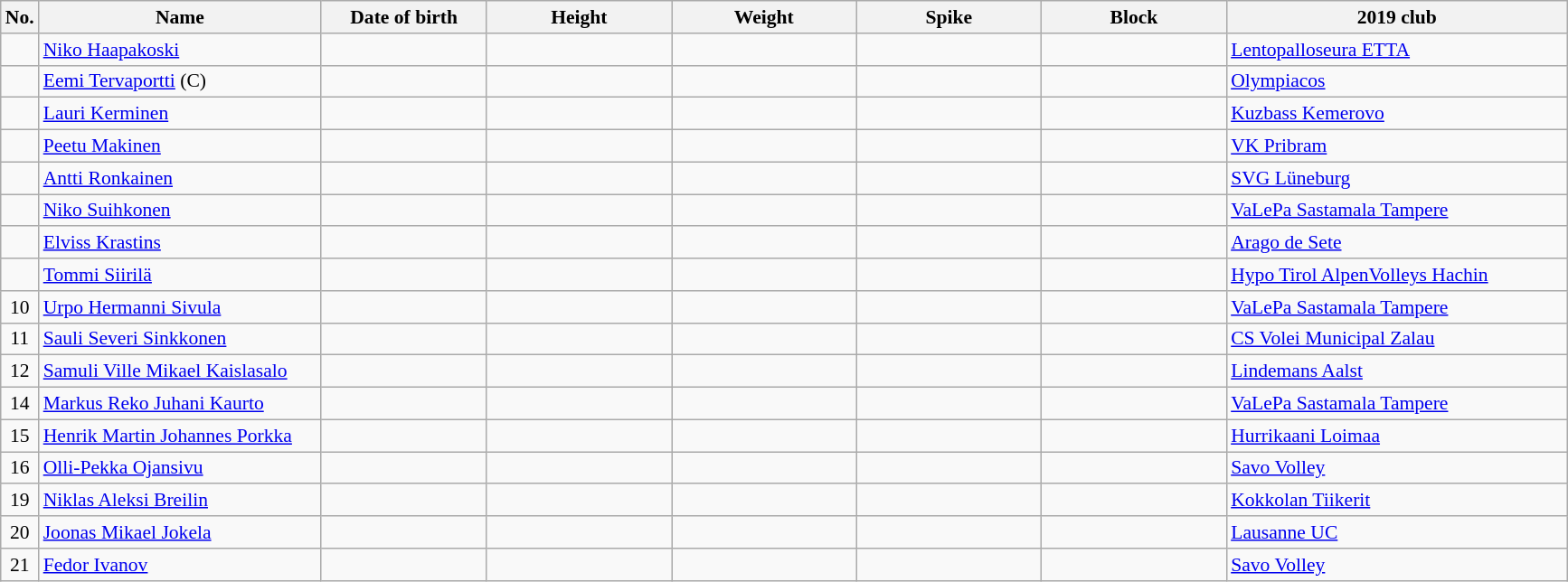<table class="wikitable sortable" style="font-size:90%; text-align:center;">
<tr>
<th>No.</th>
<th style="width:14em">Name</th>
<th style="width:8em">Date of birth</th>
<th style="width:9em">Height</th>
<th style="width:9em">Weight</th>
<th style="width:9em">Spike</th>
<th style="width:9em">Block</th>
<th style="width:17em">2019 club</th>
</tr>
<tr>
<td></td>
<td align=left><a href='#'>Niko Haapakoski</a></td>
<td align=right></td>
<td></td>
<td></td>
<td></td>
<td></td>
<td align=left> <a href='#'>Lentopalloseura ETTA</a></td>
</tr>
<tr>
<td></td>
<td align=left><a href='#'>Eemi Tervaportti</a> (C)</td>
<td align="right"></td>
<td></td>
<td></td>
<td></td>
<td></td>
<td align=left> <a href='#'>Olympiacos</a></td>
</tr>
<tr>
<td></td>
<td align=left><a href='#'>Lauri Kerminen</a></td>
<td align=right></td>
<td></td>
<td></td>
<td></td>
<td></td>
<td align=left> <a href='#'>Kuzbass Kemerovo</a></td>
</tr>
<tr>
<td></td>
<td align=left><a href='#'>Peetu Makinen</a></td>
<td align=right></td>
<td></td>
<td></td>
<td></td>
<td></td>
<td align=left> <a href='#'>VK Pribram</a></td>
</tr>
<tr>
<td></td>
<td align=left><a href='#'>Antti Ronkainen</a></td>
<td align=right></td>
<td></td>
<td></td>
<td></td>
<td></td>
<td align=left> <a href='#'>SVG Lüneburg</a></td>
</tr>
<tr>
<td></td>
<td align=left><a href='#'>Niko Suihkonen</a></td>
<td align=right></td>
<td></td>
<td></td>
<td></td>
<td></td>
<td align=left> <a href='#'>VaLePa Sastamala Tampere</a></td>
</tr>
<tr>
<td></td>
<td align=left><a href='#'>Elviss Krastins</a></td>
<td align=right></td>
<td></td>
<td></td>
<td></td>
<td></td>
<td align=left> <a href='#'>Arago de Sete</a></td>
</tr>
<tr>
<td></td>
<td align=left><a href='#'>Tommi Siirilä</a></td>
<td align=right></td>
<td></td>
<td></td>
<td></td>
<td></td>
<td align=left> <a href='#'>Hypo Tirol AlpenVolleys Hachin</a></td>
</tr>
<tr>
<td>10</td>
<td align=left><a href='#'>Urpo Hermanni Sivula</a></td>
<td align=right></td>
<td></td>
<td></td>
<td></td>
<td></td>
<td align=left> <a href='#'>VaLePa Sastamala Tampere</a></td>
</tr>
<tr>
<td>11</td>
<td align=left><a href='#'>Sauli Severi Sinkkonen</a></td>
<td align=right></td>
<td></td>
<td></td>
<td></td>
<td></td>
<td align=left> <a href='#'>CS Volei Municipal Zalau</a></td>
</tr>
<tr>
<td>12</td>
<td align=left><a href='#'>Samuli Ville Mikael Kaislasalo</a></td>
<td align=right></td>
<td></td>
<td></td>
<td></td>
<td></td>
<td align=left> <a href='#'>Lindemans Aalst</a></td>
</tr>
<tr>
<td>14</td>
<td align=left><a href='#'>Markus Reko Juhani Kaurto</a></td>
<td align=right></td>
<td></td>
<td></td>
<td></td>
<td></td>
<td align=left> <a href='#'>VaLePa Sastamala Tampere</a></td>
</tr>
<tr>
<td>15</td>
<td align=left><a href='#'>Henrik Martin Johannes Porkka</a></td>
<td align=right></td>
<td></td>
<td></td>
<td></td>
<td></td>
<td align=left> <a href='#'>Hurrikaani Loimaa</a></td>
</tr>
<tr>
<td>16</td>
<td align=left><a href='#'>Olli-Pekka Ojansivu</a></td>
<td align=right></td>
<td></td>
<td></td>
<td></td>
<td></td>
<td align=left> <a href='#'>Savo Volley</a></td>
</tr>
<tr>
<td>19</td>
<td align=left><a href='#'>Niklas Aleksi Breilin</a></td>
<td align=right></td>
<td></td>
<td></td>
<td></td>
<td></td>
<td align=left> <a href='#'>Kokkolan Tiikerit</a></td>
</tr>
<tr>
<td>20</td>
<td align=left><a href='#'>Joonas Mikael Jokela</a></td>
<td align=right></td>
<td></td>
<td></td>
<td></td>
<td></td>
<td align=left> <a href='#'>Lausanne UC</a></td>
</tr>
<tr>
<td>21</td>
<td align=left><a href='#'>Fedor Ivanov</a></td>
<td align=right></td>
<td></td>
<td></td>
<td></td>
<td></td>
<td align=left> <a href='#'>Savo Volley</a></td>
</tr>
</table>
